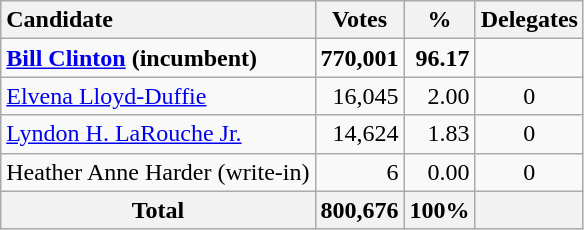<table class="wikitable sortable plainrowheaders" style="text-align:right;">
<tr>
<th style="text-align:left;">Candidate</th>
<th>Votes</th>
<th>%</th>
<th>Delegates</th>
</tr>
<tr>
<td style="text-align:left;"><strong><a href='#'>Bill Clinton</a></strong> <strong>(incumbent)</strong></td>
<td><strong>770,001</strong></td>
<td><strong>96.17</strong></td>
<td style="text-align:center;"></td>
</tr>
<tr>
<td style="text-align:left;"><a href='#'>Elvena Lloyd-Duffie</a></td>
<td>16,045</td>
<td>2.00</td>
<td style="text-align:center;">0</td>
</tr>
<tr>
<td style="text-align:left;"><a href='#'>Lyndon H. LaRouche Jr.</a></td>
<td>14,624</td>
<td>1.83</td>
<td style="text-align:center;">0</td>
</tr>
<tr>
<td style="text-align:left;">Heather Anne Harder (write-in)</td>
<td>6</td>
<td>0.00</td>
<td style="text-align:center;">0</td>
</tr>
<tr class="sortbottom">
<th>Total</th>
<th>800,676</th>
<th>100%</th>
<th></th>
</tr>
</table>
